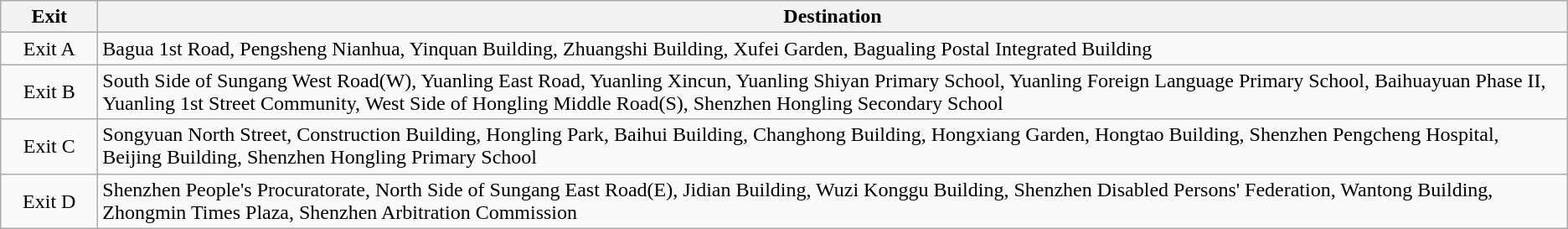<table class="wikitable">
<tr>
<th style="width:70px">Exit</th>
<th>Destination</th>
</tr>
<tr>
<td align="center">Exit A</td>
<td>Bagua 1st Road, Pengsheng Nianhua, Yinquan Building, Zhuangshi Building, Xufei Garden, Bagualing Postal Integrated Building</td>
</tr>
<tr>
<td align="center">Exit B</td>
<td>South Side of Sungang West Road(W), Yuanling East Road, Yuanling Xincun, Yuanling Shiyan Primary School, Yuanling Foreign Language Primary School, Baihuayuan Phase II, Yuanling 1st Street Community, West Side of Hongling Middle Road(S), Shenzhen Hongling Secondary School</td>
</tr>
<tr>
<td align="center">Exit C</td>
<td>Songyuan North Street, Construction Building, Hongling Park, Baihui Building, Changhong Building, Hongxiang Garden, Hongtao Building, Shenzhen Pengcheng Hospital, Beijing Building, Shenzhen Hongling Primary School</td>
</tr>
<tr>
<td align="center">Exit D</td>
<td>Shenzhen People's Procuratorate, North Side of Sungang East Road(E), Jidian Building, Wuzi Konggu Building, Shenzhen Disabled Persons' Federation, Wantong Building, Zhongmin Times Plaza, Shenzhen Arbitration Commission</td>
</tr>
</table>
